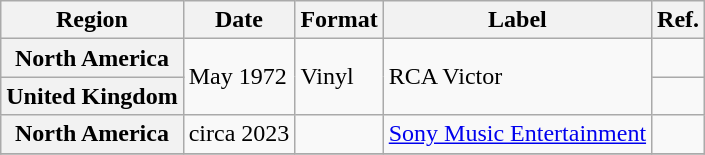<table class="wikitable plainrowheaders">
<tr>
<th scope="col">Region</th>
<th scope="col">Date</th>
<th scope="col">Format</th>
<th scope="col">Label</th>
<th scope="col">Ref.</th>
</tr>
<tr>
<th scope="row">North America</th>
<td rowspan="2">May 1972</td>
<td rowspan="2">Vinyl</td>
<td rowspan="2">RCA Victor</td>
<td></td>
</tr>
<tr>
<th scope="row">United Kingdom</th>
<td></td>
</tr>
<tr>
<th scope="row">North America</th>
<td>circa 2023</td>
<td></td>
<td><a href='#'>Sony Music Entertainment</a></td>
<td></td>
</tr>
<tr>
</tr>
</table>
